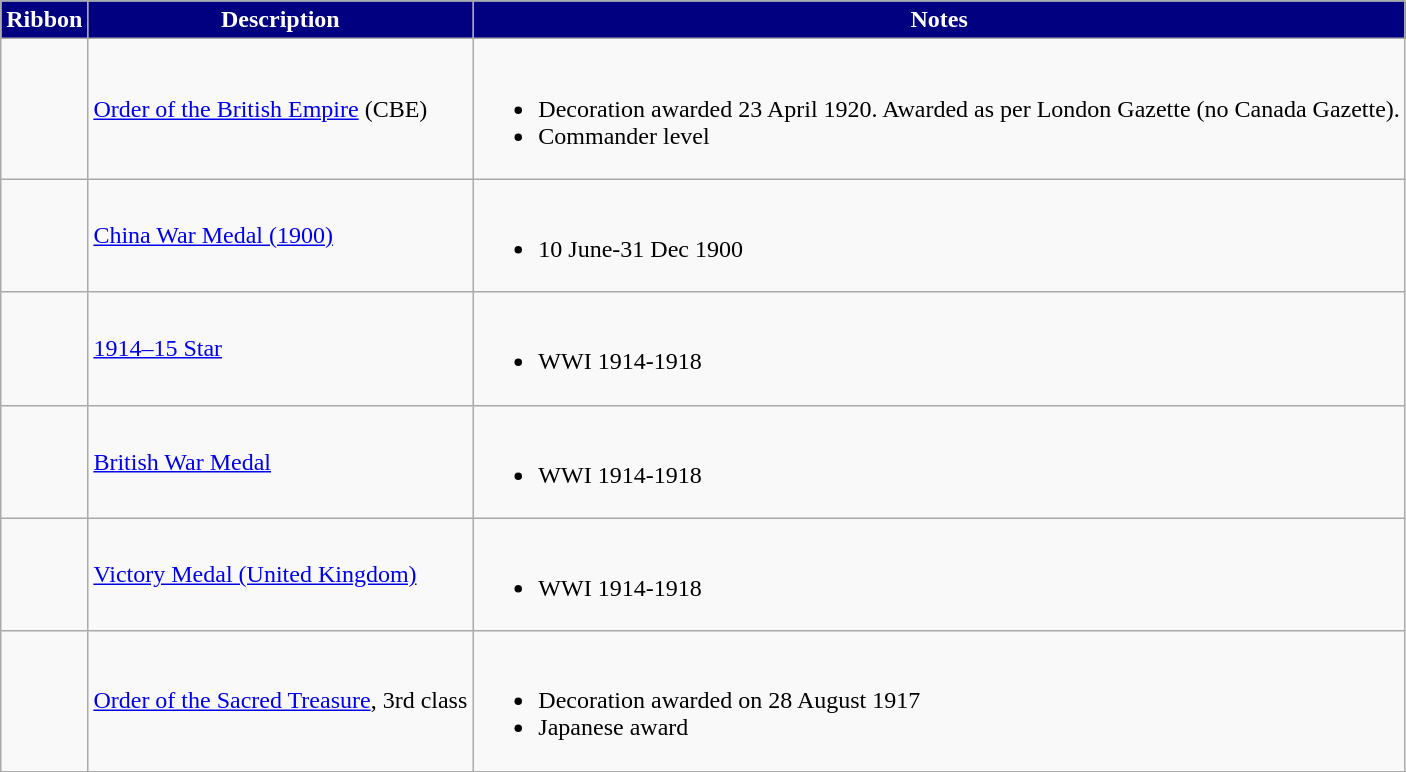<table class="wikitable">
<tr style="background:Navy;color:White" align="center">
<td><strong>Ribbon</strong></td>
<td><strong>Description</strong></td>
<td><strong>Notes</strong></td>
</tr>
<tr>
<td></td>
<td><a href='#'>Order of the British Empire</a> (CBE)</td>
<td><br><ul><li>Decoration awarded 23 April 1920. Awarded as per London Gazette (no Canada Gazette).</li><li>Commander level</li></ul></td>
</tr>
<tr>
<td></td>
<td><a href='#'>China War Medal (1900)</a></td>
<td><br><ul><li>10 June-31 Dec 1900</li></ul></td>
</tr>
<tr>
<td></td>
<td><a href='#'>1914–15 Star</a></td>
<td><br><ul><li>WWI 1914-1918</li></ul></td>
</tr>
<tr>
<td></td>
<td><a href='#'>British War Medal</a></td>
<td><br><ul><li>WWI 1914-1918</li></ul></td>
</tr>
<tr>
<td></td>
<td><a href='#'>Victory Medal (United Kingdom)</a></td>
<td><br><ul><li>WWI 1914-1918</li></ul></td>
</tr>
<tr>
<td></td>
<td><a href='#'>Order of the Sacred Treasure</a>, 3rd class</td>
<td><br><ul><li>Decoration awarded on 28 August 1917</li><li> Japanese award</li></ul></td>
</tr>
<tr>
</tr>
</table>
